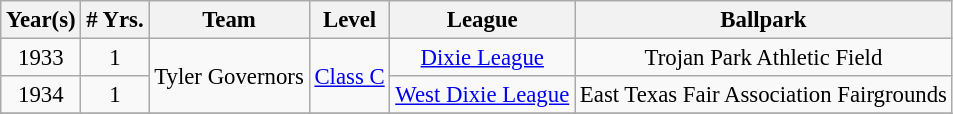<table class="wikitable" style="text-align:center; font-size: 95%;">
<tr>
<th>Year(s)</th>
<th># Yrs.</th>
<th>Team</th>
<th>Level</th>
<th>League</th>
<th>Ballpark</th>
</tr>
<tr>
<td>1933</td>
<td>1</td>
<td rowspan=2>Tyler Governors</td>
<td rowspan=2><a href='#'>Class C</a></td>
<td><a href='#'>Dixie League</a></td>
<td>Trojan Park Athletic Field</td>
</tr>
<tr>
<td>1934</td>
<td>1</td>
<td><a href='#'>West Dixie League</a></td>
<td>East Texas Fair Association Fairgrounds</td>
</tr>
<tr>
</tr>
</table>
